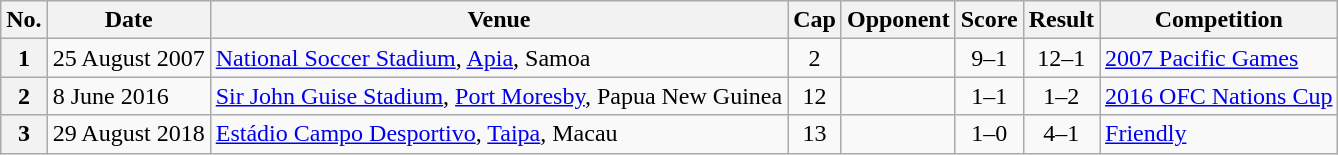<table class="wikitable sortable plainrowheaders">
<tr>
<th scope=col>No.</th>
<th scope=col data-sort-type=date>Date</th>
<th scope=col>Venue</th>
<th scope=col>Cap</th>
<th scope=col>Opponent</th>
<th scope=col>Score</th>
<th scope=col>Result</th>
<th scope=col>Competition</th>
</tr>
<tr>
<th scope=row>1</th>
<td>25 August 2007</td>
<td><a href='#'>National Soccer Stadium</a>, <a href='#'>Apia</a>, Samoa</td>
<td align=center>2</td>
<td></td>
<td align=center>9–1</td>
<td align=center>12–1</td>
<td><a href='#'>2007 Pacific Games</a></td>
</tr>
<tr>
<th scope=row>2</th>
<td>8 June 2016</td>
<td><a href='#'>Sir John Guise Stadium</a>, <a href='#'>Port Moresby</a>, Papua New Guinea</td>
<td align=center>12</td>
<td></td>
<td align=center>1–1</td>
<td align=center>1–2</td>
<td><a href='#'>2016 OFC Nations Cup</a></td>
</tr>
<tr>
<th scope=row>3</th>
<td>29 August 2018</td>
<td><a href='#'>Estádio Campo Desportivo</a>, <a href='#'>Taipa</a>, Macau</td>
<td align=center>13</td>
<td></td>
<td align=center>1–0</td>
<td align=center>4–1</td>
<td><a href='#'>Friendly</a></td>
</tr>
</table>
